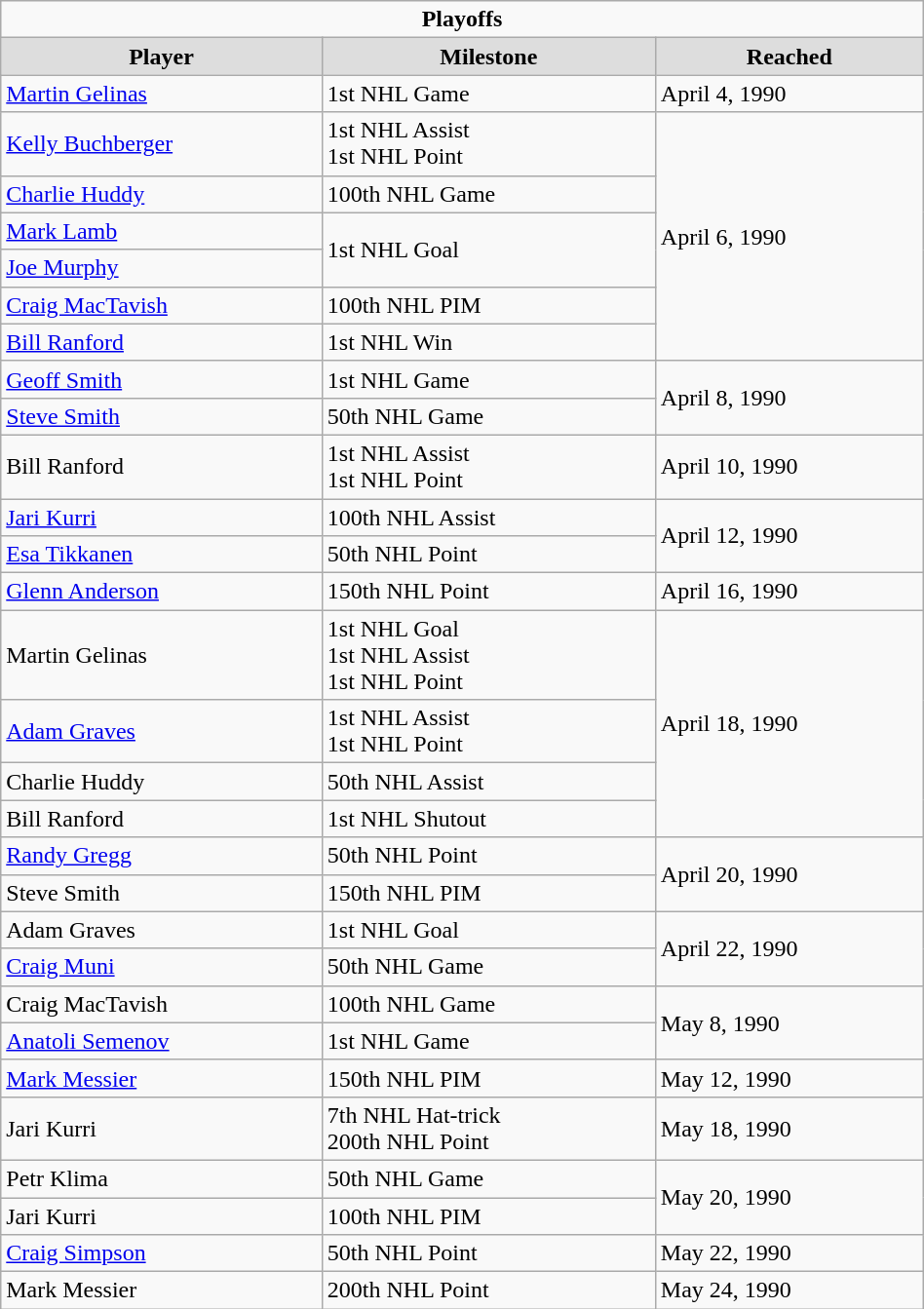<table class="wikitable" style="width:50%;">
<tr>
<td colspan="10" style="text-align:center;"><strong>Playoffs</strong></td>
</tr>
<tr style="text-align:center; background:#ddd;">
<td><strong>Player</strong></td>
<td><strong>Milestone</strong></td>
<td><strong>Reached</strong></td>
</tr>
<tr>
<td><a href='#'>Martin Gelinas</a></td>
<td>1st NHL Game</td>
<td>April 4, 1990</td>
</tr>
<tr>
<td><a href='#'>Kelly Buchberger</a></td>
<td>1st NHL Assist<br>1st NHL Point</td>
<td rowspan="6">April 6, 1990</td>
</tr>
<tr>
<td><a href='#'>Charlie Huddy</a></td>
<td>100th NHL Game</td>
</tr>
<tr>
<td><a href='#'>Mark Lamb</a></td>
<td rowspan="2">1st NHL Goal</td>
</tr>
<tr>
<td><a href='#'>Joe Murphy</a></td>
</tr>
<tr>
<td><a href='#'>Craig MacTavish</a></td>
<td>100th NHL PIM</td>
</tr>
<tr>
<td><a href='#'>Bill Ranford</a></td>
<td>1st NHL Win</td>
</tr>
<tr>
<td><a href='#'>Geoff Smith</a></td>
<td>1st NHL Game</td>
<td rowspan="2">April 8, 1990</td>
</tr>
<tr>
<td><a href='#'>Steve Smith</a></td>
<td>50th NHL Game</td>
</tr>
<tr>
<td>Bill Ranford</td>
<td>1st NHL Assist<br>1st NHL Point</td>
<td>April 10, 1990</td>
</tr>
<tr>
<td><a href='#'>Jari Kurri</a></td>
<td>100th NHL Assist</td>
<td rowspan="2">April 12, 1990</td>
</tr>
<tr>
<td><a href='#'>Esa Tikkanen</a></td>
<td>50th NHL Point</td>
</tr>
<tr>
<td><a href='#'>Glenn Anderson</a></td>
<td>150th NHL Point</td>
<td>April 16, 1990</td>
</tr>
<tr>
<td>Martin Gelinas</td>
<td>1st NHL Goal<br>1st NHL Assist<br>1st NHL Point</td>
<td rowspan="4">April 18, 1990</td>
</tr>
<tr>
<td><a href='#'>Adam Graves</a></td>
<td>1st NHL Assist<br>1st NHL Point</td>
</tr>
<tr>
<td>Charlie Huddy</td>
<td>50th NHL Assist</td>
</tr>
<tr>
<td>Bill Ranford</td>
<td>1st NHL Shutout</td>
</tr>
<tr>
<td><a href='#'>Randy Gregg</a></td>
<td>50th NHL Point</td>
<td rowspan="2">April 20, 1990</td>
</tr>
<tr>
<td>Steve Smith</td>
<td>150th NHL PIM</td>
</tr>
<tr>
<td>Adam Graves</td>
<td>1st NHL Goal</td>
<td rowspan="2">April 22, 1990</td>
</tr>
<tr>
<td><a href='#'>Craig Muni</a></td>
<td>50th NHL Game</td>
</tr>
<tr>
<td>Craig MacTavish</td>
<td>100th NHL Game</td>
<td rowspan="2">May 8, 1990</td>
</tr>
<tr>
<td><a href='#'>Anatoli Semenov</a></td>
<td>1st NHL Game</td>
</tr>
<tr>
<td><a href='#'>Mark Messier</a></td>
<td>150th NHL PIM</td>
<td>May 12, 1990</td>
</tr>
<tr>
<td>Jari Kurri</td>
<td>7th NHL Hat-trick<br>200th NHL Point</td>
<td>May 18, 1990</td>
</tr>
<tr>
<td>Petr Klima</td>
<td>50th NHL Game</td>
<td rowspan="2">May 20, 1990</td>
</tr>
<tr>
<td>Jari Kurri</td>
<td>100th NHL PIM</td>
</tr>
<tr>
<td><a href='#'>Craig Simpson</a></td>
<td>50th NHL Point</td>
<td>May 22, 1990</td>
</tr>
<tr>
<td>Mark Messier</td>
<td>200th NHL Point</td>
<td>May 24, 1990</td>
</tr>
</table>
